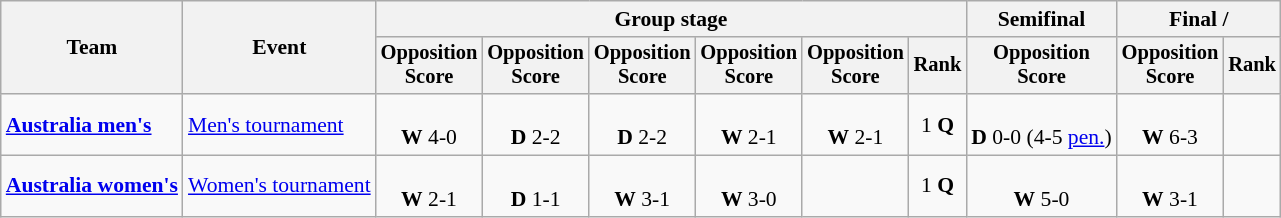<table class="wikitable" style="font-size:90%">
<tr>
<th rowspan=2>Team</th>
<th rowspan=2>Event</th>
<th colspan=6>Group stage</th>
<th>Semifinal</th>
<th colspan=2>Final / </th>
</tr>
<tr style="font-size:95%">
<th>Opposition<br>Score</th>
<th>Opposition<br>Score</th>
<th>Opposition<br>Score</th>
<th>Opposition<br>Score</th>
<th>Opposition<br>Score</th>
<th>Rank</th>
<th>Opposition<br>Score</th>
<th>Opposition<br>Score</th>
<th>Rank</th>
</tr>
<tr align=center>
<td align=left><strong><a href='#'>Australia men's</a></strong></td>
<td align=left><a href='#'>Men's tournament</a></td>
<td><br><strong>W</strong> 4-0</td>
<td><br><strong>D</strong> 2-2</td>
<td><br><strong>D</strong> 2-2</td>
<td><br><strong>W</strong> 2-1</td>
<td><br><strong>W</strong> 2-1</td>
<td>1 <strong>Q</strong></td>
<td><br><strong>D</strong> 0-0 (4-5 <a href='#'>pen.</a>)</td>
<td><br><strong>W</strong> 6-3</td>
<td></td>
</tr>
<tr align=center>
<td align=left><strong><a href='#'>Australia women's</a></strong></td>
<td align=left><a href='#'>Women's tournament</a></td>
<td><br><strong>W</strong> 2-1</td>
<td><br><strong>D</strong> 1-1</td>
<td><br><strong>W</strong> 3-1</td>
<td><br><strong>W</strong> 3-0</td>
<td></td>
<td>1 <strong>Q</strong></td>
<td><br><strong>W</strong> 5-0</td>
<td><br><strong>W</strong> 3-1</td>
<td></td>
</tr>
</table>
